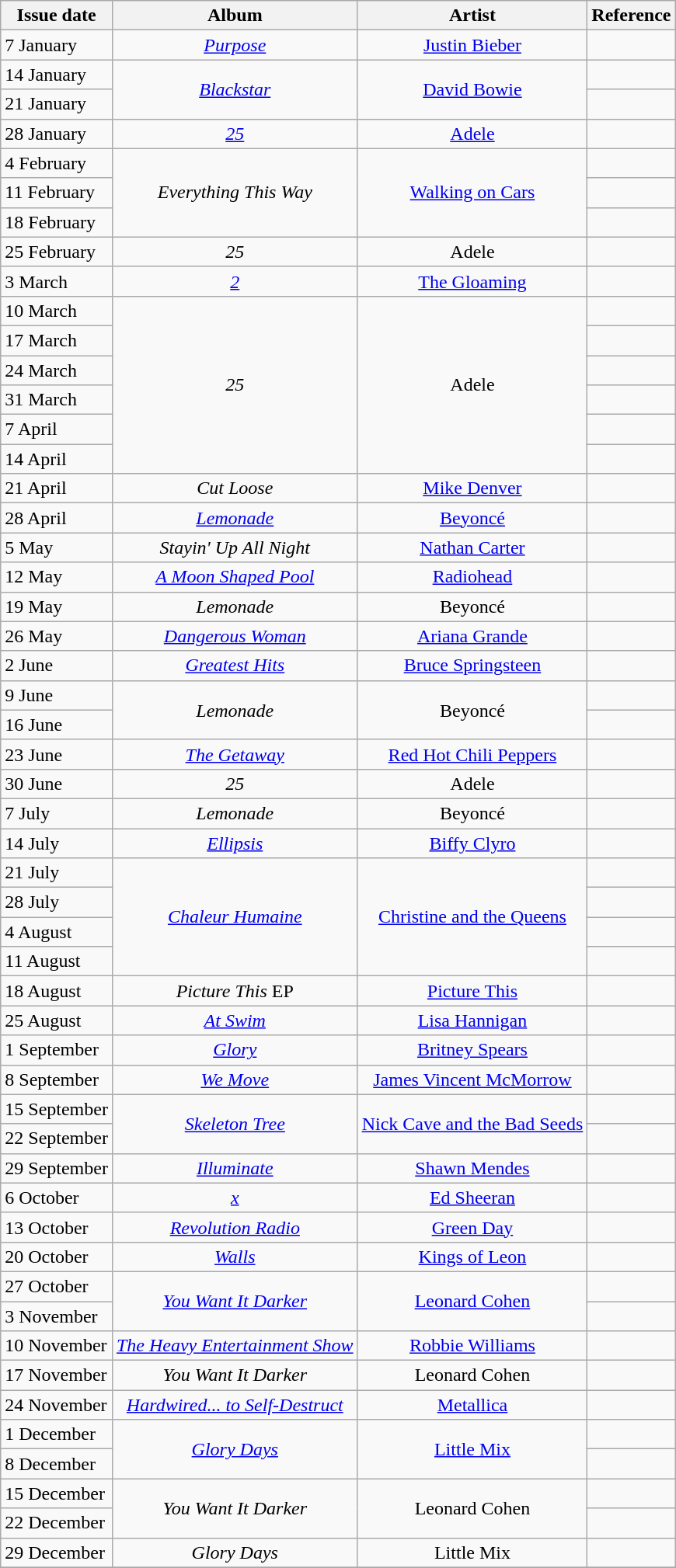<table class="wikitable">
<tr>
<th>Issue date</th>
<th>Album</th>
<th>Artist</th>
<th>Reference</th>
</tr>
<tr>
<td>7 January</td>
<td align="center"><em><a href='#'>Purpose</a></em></td>
<td align="center"><a href='#'>Justin Bieber</a></td>
<td align="center"></td>
</tr>
<tr>
<td>14 January</td>
<td align="center" rowspan=2><em><a href='#'>Blackstar</a></em></td>
<td align="center" rowspan=2><a href='#'>David Bowie</a></td>
<td align="center"></td>
</tr>
<tr>
<td>21 January</td>
<td align="center"></td>
</tr>
<tr>
<td>28 January</td>
<td align="center"><em><a href='#'>25</a></em></td>
<td align="center"><a href='#'>Adele</a></td>
<td align="center"></td>
</tr>
<tr>
<td>4 February</td>
<td align="center" rowspan=3><em>Everything This Way</em></td>
<td align="center" rowspan=3><a href='#'>Walking on Cars</a></td>
<td align="center"></td>
</tr>
<tr>
<td>11 February</td>
<td align="center"></td>
</tr>
<tr>
<td>18 February</td>
<td align="center"></td>
</tr>
<tr>
<td>25 February</td>
<td align="center"><em>25</em></td>
<td align="center">Adele</td>
<td align="center"></td>
</tr>
<tr>
<td>3 March</td>
<td align="center"><em><a href='#'>2</a></em></td>
<td align="center"><a href='#'>The Gloaming</a></td>
<td align="center"></td>
</tr>
<tr>
<td>10 March</td>
<td align="center" rowspan=6><em>25</em></td>
<td align="center" rowspan=6>Adele</td>
<td align="center"></td>
</tr>
<tr>
<td>17 March</td>
<td align="center"></td>
</tr>
<tr>
<td>24 March</td>
<td align="center"></td>
</tr>
<tr>
<td>31 March</td>
<td align="center"></td>
</tr>
<tr>
<td>7 April</td>
<td align="center"></td>
</tr>
<tr>
<td>14 April</td>
<td align="center"></td>
</tr>
<tr>
<td>21 April</td>
<td align="center"><em>Cut Loose</em></td>
<td align="center"><a href='#'>Mike Denver</a></td>
<td align="center"></td>
</tr>
<tr>
<td>28 April</td>
<td align="center"><em><a href='#'>Lemonade</a></em></td>
<td align="center"><a href='#'>Beyoncé</a></td>
<td align="center"></td>
</tr>
<tr>
<td>5 May</td>
<td align="center"><em>Stayin' Up All Night</em></td>
<td align="center"><a href='#'>Nathan Carter</a></td>
<td align="center"></td>
</tr>
<tr>
<td>12 May</td>
<td align="center"><em><a href='#'>A Moon Shaped Pool</a></em></td>
<td align="center"><a href='#'>Radiohead</a></td>
<td align="center"></td>
</tr>
<tr>
<td>19 May</td>
<td align="center"><em>Lemonade</em></td>
<td align="center">Beyoncé</td>
<td align="center"></td>
</tr>
<tr>
<td>26 May</td>
<td align="center"><em><a href='#'>Dangerous Woman</a></em></td>
<td align="center"><a href='#'>Ariana Grande</a></td>
<td align="center"></td>
</tr>
<tr>
<td>2 June</td>
<td align="center"><em><a href='#'>Greatest Hits</a></em></td>
<td align="center"><a href='#'>Bruce Springsteen</a></td>
<td align="center"></td>
</tr>
<tr>
<td>9 June</td>
<td align="center" rowspan=2><em>Lemonade</em></td>
<td align="center" rowspan=2>Beyoncé</td>
<td align="center"></td>
</tr>
<tr>
<td>16 June</td>
<td align="center"></td>
</tr>
<tr>
<td>23 June</td>
<td align="center"><em><a href='#'>The Getaway</a></em></td>
<td align="center"><a href='#'>Red Hot Chili Peppers</a></td>
<td align="center"></td>
</tr>
<tr>
<td>30 June</td>
<td align="center"><em>25</em></td>
<td align="center">Adele</td>
<td align="center"></td>
</tr>
<tr>
<td>7 July</td>
<td align="center"><em>Lemonade</em></td>
<td align="center">Beyoncé</td>
<td align="center"></td>
</tr>
<tr>
<td>14 July</td>
<td align="center"><em><a href='#'>Ellipsis</a></em></td>
<td align="center"><a href='#'>Biffy Clyro</a></td>
<td align="center"></td>
</tr>
<tr>
<td>21 July</td>
<td rowspan="4" align="center"><em><a href='#'>Chaleur Humaine</a></em></td>
<td rowspan="4" align="center"><a href='#'>Christine and the Queens</a></td>
<td align="center"></td>
</tr>
<tr>
<td>28 July</td>
<td align="center"></td>
</tr>
<tr>
<td>4 August</td>
<td align="center"></td>
</tr>
<tr>
<td>11 August</td>
<td align="center"></td>
</tr>
<tr>
<td>18 August</td>
<td align="center"><em>Picture This</em> EP</td>
<td align="center"><a href='#'>Picture This</a></td>
<td align="center"></td>
</tr>
<tr>
<td>25 August</td>
<td align="center"><em><a href='#'>At Swim</a></em></td>
<td align="center"><a href='#'>Lisa Hannigan</a></td>
<td align="center"></td>
</tr>
<tr>
<td>1 September</td>
<td align="center"><em><a href='#'>Glory</a></em></td>
<td align="center"><a href='#'>Britney Spears</a></td>
<td align="center"></td>
</tr>
<tr>
<td>8 September</td>
<td align="center"><em><a href='#'>We Move</a></em></td>
<td align="center"><a href='#'>James Vincent McMorrow</a></td>
<td align="center"></td>
</tr>
<tr>
<td>15 September</td>
<td rowspan="2" align="center"><em><a href='#'>Skeleton Tree</a></em></td>
<td rowspan="2" align="center"><a href='#'>Nick Cave and the Bad Seeds</a></td>
<td align="center"></td>
</tr>
<tr>
<td>22 September</td>
<td align="center"></td>
</tr>
<tr>
<td>29 September</td>
<td align="center"><em><a href='#'>Illuminate</a></em></td>
<td align="center"><a href='#'>Shawn Mendes</a></td>
<td align="center"></td>
</tr>
<tr>
<td>6 October</td>
<td align="center"><em><a href='#'>x</a></em></td>
<td align="center"><a href='#'>Ed Sheeran</a></td>
<td align="center"></td>
</tr>
<tr>
<td>13 October</td>
<td align="center"><em><a href='#'>Revolution Radio</a></em></td>
<td align="center"><a href='#'>Green Day</a></td>
<td align="center"></td>
</tr>
<tr>
<td>20 October</td>
<td align="center"><em><a href='#'>Walls</a></em></td>
<td align="center"><a href='#'>Kings of Leon</a></td>
<td align="center"></td>
</tr>
<tr>
<td>27 October</td>
<td rowspan="2" align="center"><em><a href='#'>You Want It Darker</a></em></td>
<td rowspan="2" align="center"><a href='#'>Leonard Cohen</a></td>
<td align="center"></td>
</tr>
<tr>
<td>3 November</td>
<td align="center"></td>
</tr>
<tr>
<td>10 November</td>
<td align="center"><em><a href='#'>The Heavy Entertainment Show</a></em></td>
<td align="center"><a href='#'>Robbie Williams</a></td>
<td align="center"></td>
</tr>
<tr>
<td>17 November</td>
<td align="center"><em>You Want It Darker</em></td>
<td align="center">Leonard Cohen</td>
<td align="center"></td>
</tr>
<tr>
<td>24 November</td>
<td align="center"><em><a href='#'>Hardwired... to Self-Destruct</a></em></td>
<td align="center"><a href='#'>Metallica</a></td>
<td align="center"></td>
</tr>
<tr>
<td>1 December</td>
<td rowspan="2" align="center"><em><a href='#'>Glory Days</a></em></td>
<td rowspan="2" align="center"><a href='#'>Little Mix</a></td>
<td align="center"></td>
</tr>
<tr>
<td>8 December</td>
<td align="center"></td>
</tr>
<tr>
<td>15 December</td>
<td rowspan="2" align="center"><em>You Want It Darker</em></td>
<td rowspan="2" align="center">Leonard Cohen</td>
<td align="center"></td>
</tr>
<tr>
<td>22 December</td>
<td align="center"></td>
</tr>
<tr>
<td>29 December</td>
<td align="center"><em>Glory Days</em></td>
<td align="center">Little Mix</td>
<td align="center"></td>
</tr>
<tr>
</tr>
</table>
